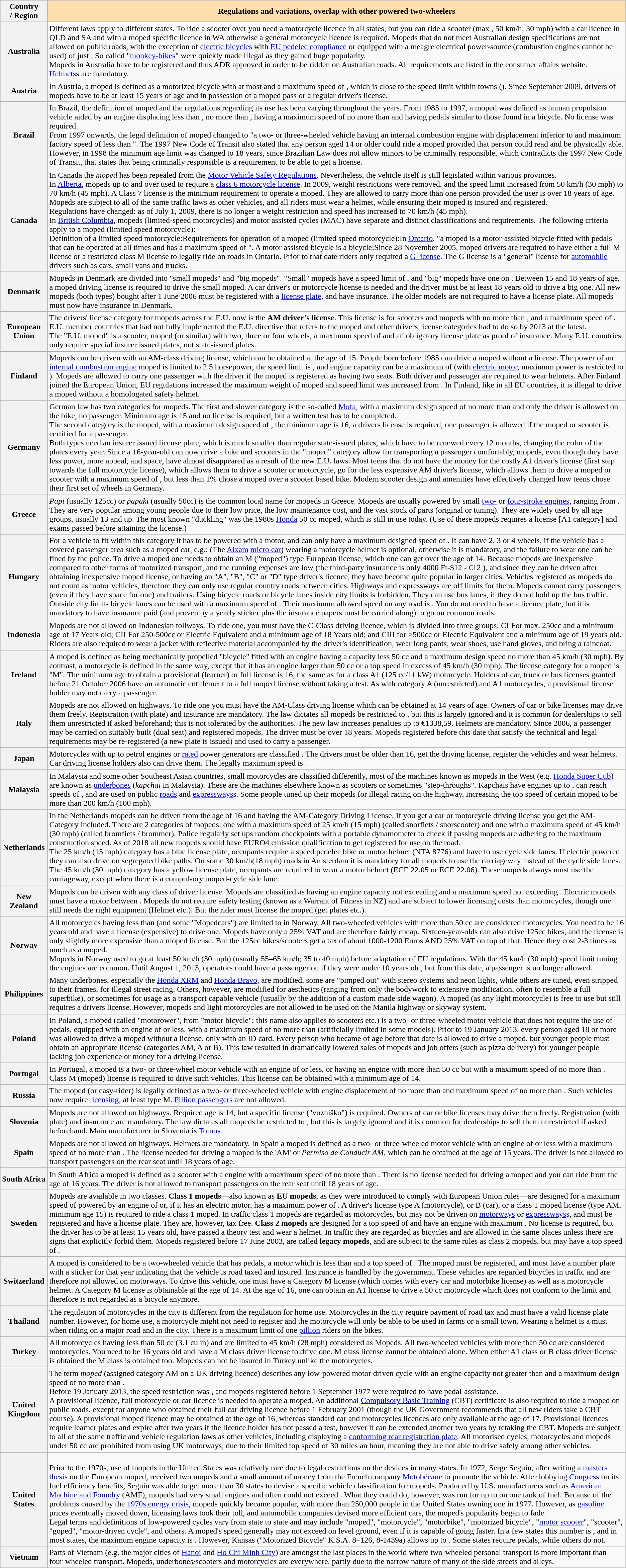<table class="wikitable">
<tr>
<th>Country<br>/ Region</th>
<th style="background:#ffdead;">Regulations and variations, overlap with other powered two-wheelers</th>
</tr>
<tr>
<th>Australia</th>
<td>Different laws apply to different states. To ride a scooter over  you need a motorcycle licence in all states, but you can ride a scooter (max , 50 km/h; 30 mph) with a car licence in QLD and SA and with a moped specific licence in WA otherwise a general motorcycle licence is required.  Mopeds that do not meet Australian design specifications are not allowed on public roads, with the exception of <a href='#'>electric bicycles</a> with <a href='#'>EU pedelec compliance</a> or equipped with a meagre electrical power-source (combustion engines cannot be used) of just . So called "<a href='#'>monkey-bikes</a>" were quickly made illegal as they gained huge popularity.<br>Mopeds in Australia have to be registered and thus ADR approved in order to be ridden on Australian roads. All requirements are listed in the consumer affairs website.<br><a href='#'>Helmets</a>s are mandatory.</td>
</tr>
<tr>
<th>Austria</th>
<td>In Austria, a moped is defined as a motorized bicycle with at most  and a maximum speed of , which is close to the speed limit within towns (). Since September 2009, drivers of mopeds have to be at least 15 years of age and in possession of a moped pass or a regular driver's license.</td>
</tr>
<tr>
<th>Brazil</th>
<td>In Brazil, the definition of moped and the regulations regarding its use has been varying throughout the years. From 1985 to 1997, a moped was defined as human propulsion vehicle aided by an engine displacing less than , no more than , having a maximum speed of no more than  and having pedals similar to those found in a bicycle. No license was required.<br>From 1997 onwards, the legal definition of moped changed to "a two- or three-wheeled vehicle having an internal combustion engine with displacement inferior to  and maximum factory speed of less than ". The 1997 New Code of Transit also stated that any person aged 14 or older could ride a moped provided that person could read and be physically able. However, in 1998 the minimum age limit was changed to 18 years, since Brazilian Law does not allow minors to be criminally responsible, which contradicts the 1997 New Code of Transit, that states that being criminally responsible is a requirement to be able to get a license.</td>
</tr>
<tr>
<th>Canada</th>
<td>In Canada the <em>moped</em> has been repealed from the <a href='#'>Motor Vehicle Safety Regulations</a>. Nevertheless, the vehicle itself is still legislated within various provinces.<br>In <a href='#'>Alberta</a>, mopeds up to  and over  used to require a <a href='#'>class 6 motorcycle license</a>. In 2009, weight restrictions were removed, and the speed limit increased from 50 km/h (30 mph) to 70 km/h (45 mph). A Class 7 license is the minimum requirement to operate a moped. They are allowed to carry more than one person provided the user is over 18 years of age. Mopeds are subject to all of the same traffic laws as other vehicles, and all riders must wear a helmet, while ensuring their moped is insured and registered.<br>Regulations have changed: as of July 1, 2009, there is no longer a weight restriction and speed has increased to 70 km/h (45 mph).<br>In <a href='#'>British Columbia</a>, mopeds (limited-speed motorcycles) and motor assisted cycles (MAC) have separate and distinct classifications and requirements. The following criteria apply to a moped (limited speed motorcycle):<br>Definition of a limited-speed motorcycle:Requirements for operation of a moped (limited speed motorcycle):In <a href='#'>Ontario</a>, "a moped is a motor-assisted bicycle fitted with pedals that can be operated at all times and has a maximum speed of ". A motor assisted bicycle is a bicycle:Since 28 November 2005, moped drivers are required to have either a full M license or a restricted class M license to legally ride on roads in Ontario. Prior to that date riders only required a <a href='#'>G license</a>. The G license is a "general" license for <a href='#'>automobile</a> drivers such as cars, small vans and trucks.</td>
</tr>
<tr>
<th>Denmark</th>
<td>Mopeds in Denmark are divided into "small mopeds" and "big mopeds". "Small" mopeds have a speed limit of , and "big" mopeds have one on . Between 15 and 18 years of age, a moped driving license is required to drive the small moped. A car driver's or motorcycle license is needed and the driver must be at least 18 years old to drive a big one. All new mopeds (both types) bought after 1 June 2006 must be registered with a <a href='#'>license plate</a>, and have insurance. The older models are not required to have a license plate. All mopeds must now have insurance in Denmark.</td>
</tr>
<tr>
<th>European Union</th>
<td>The drivers' license category for mopeds across the E.U. now is the <strong>AM driver's license</strong>. This license is for scooters and mopeds with no more than , and a maximum speed of . E.U. member countries that had not fully implemented the E.U. directive that refers to the moped and other drivers license categories had to do so by 2013 at the latest.<br>The "E.U. moped" is a scooter, moped (or similar) with two, three or four wheels, a maximum speed of  and an obligatory license plate as proof of insurance. Many E.U. countries only require special insurer issued plates, not state-issued plates.</td>
</tr>
<tr>
<th>Finland</th>
<td>Mopeds can be driven with an AM-class driving license, which can be obtained at the age of 15. People born before 1985 can drive a moped without a license. The power of an <a href='#'>internal combustion engine</a> moped is limited to 2.5 horsepower, the speed limit is , and engine capacity can be a maximum of  (with <a href='#'>electric motor</a>, maximum power is restricted to ). Mopeds are allowed to carry one passenger with the driver if the moped is registered as having two seats. Both driver and passenger are required to wear helmets. After Finland joined the European Union, EU regulations increased the maximum weight of moped and speed limit was increased from . In Finland, like in all EU countries, it is illegal to drive a moped without a homologated safety helmet.</td>
</tr>
<tr>
<th>Germany</th>
<td>German law has two categories for mopeds. The first and slower category is the so-called <a href='#'>Mofa</a>, with a maximum design speed of no more than  and only the driver is allowed on the bike, no passenger. Minimum age is 15 and no license is required, but a written test has to be completed.<br>The second category is the moped, with a maximum design speed of , the minimum age is 16, a drivers license is required, one passenger is allowed if the moped or scooter is certified for a passenger.<br>Both types need an insurer issued license plate, which is much smaller than regular state-issued plates, which have to be renewed every 12 months, changing the color of the plates every year.
Since a 16-year-old can now drive a  bike and scooters in the "moped" category allow for transporting a passenger comfortably, mopeds, even though they have less power, more appeal, and space, have almost disappeared as a result of the new E.U. laws. Most teens that do not have the money for the costly A1 driver's license (first step towards the full motorcycle license), which allows them to drive a  scooter or motorcycle, go for the less expensive AM driver's license, which allows them to drive a moped or scooter with a maximum speed of , but less than 1% chose a moped over a scooter based bike. Modern scooter design and amenities have effectively changed how teens chose their first set of wheels in Germany.</td>
</tr>
<tr>
<th>Greece</th>
<td><em>Papi</em> (usually 125cc) or <em>papaki</em> (usually 50cc) is the common local name for mopeds in Greece. Mopeds are usually powered by small <a href='#'>two-</a> or <a href='#'>four-stroke engines</a>, ranging from . They are very popular among young people due to their low price, the low maintenance cost, and the vast stock of parts (original or tuning). They are widely used by all age groups, usually 13 and up. The most known "duckling" was the 1980s <a href='#'>Honda</a> 50 cc moped, which is still in use today. (Use of these mopeds requires a license [A1 category] and exams passed before attaining the license.)</td>
</tr>
<tr>
<th>Hungary</th>
<td>For a vehicle to fit within this category it has to be powered with a  motor, and can only have a maximum designed speed of . It can have 2, 3 or 4 wheels, if the vehicle has a covered passenger area such as a moped car, e.g.: (The <a href='#'>Aixam</a> <a href='#'>micro car</a>) wearing a motorcycle helmet is optional, otherwise it is mandatory, and the failure to wear one can be fined by the police. To drive a moped one needs to obtain an M ("moped") type European license, which one can get over the age of 14. Because mopeds are inexpensive compared to other forms of motorized transport, and the running expenses are low (the third-party insurance is only 4000 Ft-$12 - €12 ), and since they can be driven after obtaining inexpensive moped license, or having an "A", "B", "C" or "D" type driver's licence, they have become quite popular in larger cities. Vehicles registered as mopeds do not count as motor vehicles, therefore they can only use regular country roads between cities. Highways and expressways are off limits for them. Mopeds cannot carry passengers (even if they have space for one) and trailers. Using bicycle roads or bicycle lanes inside city limits is forbidden. They can use bus lanes, if they do not hold up the bus traffic. Outside city limits bicycle lanes can be used with a maximum speed of . Their maximum allowed speed on any road is . You do not need to have a licence plate, but it is mandatory to have insurance paid (and proven by a yearly sticker plus the insurance papers must be carried along) to go on common roads.</td>
</tr>
<tr>
<th>Indonesia</th>
<td>Mopeds are not allowed on Indonesian tollways. To ride one, you must have the C-Class driving licence, which is divided into three groups: CI For max. 250cc and a minimum age of 17 Years old; CII For 250-500cc or Electric Equivalent and a minimum age of 18 Years old; and CIII for >500cc or Electric Equivalent and a minimum age of 19 years old. Riders are also required to wear a jacket with reflective material accompanied by the driver's identification, wear long pants, wear shoes, use hand gloves, and bring a raincoat.</td>
</tr>
<tr>
<th>Ireland</th>
<td>A moped is defined as being mechanically propelled "bicycle" fitted with an engine having a capacity less 50 cc and a maximum design speed no more than 45 km/h (30 mph). By contrast, a motorcycle is defined in the same way, except that it has an engine larger than 50 cc or a top speed in excess of 45 km/h (30 mph). The license category for a moped is "M". The minimum age to obtain a provisional (learner) or full license is 16, the same as for a class A1 (125 cc/11 kW) motorcycle. Holders of car, truck or bus licenses granted before 21 October 2006 have an automatic entitlement to a full moped license without taking a test. As with category A (unrestricted) and A1 motorcycles, a provisional license holder may not carry a passenger.</td>
</tr>
<tr>
<th>Italy</th>
<td>Mopeds are not allowed on highways. To ride one you must have the AM-Class driving license which can be obtained at 14 years of age. Owners of car or bike licenses may drive them freely. Registration (with plate) and insurance are mandatory. The law dictates all mopeds be restricted to , but this is largely ignored and it is common for dealerships to sell them unrestricted if asked beforehand; this is not tolerated by the authorities. The new law increases penalties up to €1338,59. Helmets are mandatory. Since 2006, a passenger may be carried on suitably built (dual seat) and registered mopeds. The driver must be over 18 years. Mopeds registered before this date that satisfy the technical and legal requirements may be re-registered (a new plate is issued) and used to carry a passenger.</td>
</tr>
<tr>
<th>Japan</th>
<td>Motorcycles with up to  petrol engines or  <a href='#'>rated</a> power generators are classified . The drivers must be older than 16, get the driving license, register the vehicles and wear helmets. Car driving license holders also can drive them. The legally maximum speed is .</td>
</tr>
<tr>
<th>Malaysia</th>
<td>In Malaysia and some other Southeast Asian countries, small motorcycles are classified differently, most of the machines known as mopeds in the West (e.g. <a href='#'>Honda Super Cub</a>) are known as <a href='#'>underbones</a> (<em>kapchai</em> in Malaysia). These are the machines elsewhere known as scooters or sometimes "step-throughs". Kapchais have engines up to , can reach speeds of , and are used on public <a href='#'>roads</a> and <a href='#'>expressways</a>s. Some people tuned up their mopeds for illegal racing on the highway, increasing the top speed of certain moped to be more than 200 km/h (100 mph).</td>
</tr>
<tr>
<th>Netherlands</th>
<td>In the Netherlands mopeds can be driven from the age of 16 and having the AM-Category Driving License. If you get a car or motorcycle driving license you get the AM-Category included. There are 2 categories of mopeds: one with a maximum speed of 25 km/h (15 mph) (called snorfiets / snorscooter) and one with a maximum speed of 45 km/h (30 mph) (called bromfiets / brommer). Police regularly set ups random checkpoints with a portable dynamometer to check if passing mopeds are adhering to the maximum construction speed. As of 2018 all new mopeds should have EURO4 emission qualification to get registered for use on the road.<br>The 25 km/h (15 mph) category has a blue license plate, occupants require a speed pedelec bike or motor helmet (NTA 8776) and have to use cycle side lanes. If electric powered they can also drive on segregated bike paths. On some 30 km/h(18 mph) roads in Amsterdam it is mandatory for all mopeds to use the carriageway instead of the cycle side lanes.
The 45 km/h (30 mph) category has a yellow license plate, occupants are required to wear a motor helmet (ECE 22.05 or ECE 22.06). These mopeds always must use the carriageway, except when there is a compulsory moped-cycle side lane.</td>
</tr>
<tr>
<th>New Zealand</th>
<td>Mopeds can be driven with any class of driver license. Mopeds are classified as having an engine capacity not exceeding  and a maximum speed not exceeding . Electric mopeds must have a motor between . Mopeds do not require safety testing (known as a Warrant of Fitness in NZ) and are subject to lower licensing costs than motorcycles, though one still needs the right equipment (Helmet etc.). But the rider must license the moped (get plates etc.).</td>
</tr>
<tr>
<th>Norway</th>
<td>All motorcycles having less than  (and some "Mopedcars") are limited to  in Norway. All two-wheeled vehicles with more than 50 cc are considered motorcycles. You need to be 16 years old and have a license (expensive) to drive one. Mopeds have only a 25% VAT and are therefore fairly cheap. Sixteen-year-olds can also drive 125cc bikes, and the license is only slightly more expensive than a moped license. But the 125cc bikes/scooters get a tax of about 1000-1200 Euros AND 25% VAT on top of that. Hence they cost 2-3 times as much as a moped.<br>Mopeds in Norway used to go at least 50 km/h (30 mph) (usually 55–65 km/h; 35 to 40 mph) before adaptation of EU regulations. With the 45 km/h (30 mph) speed limit tuning the engines are common.
Until August 1, 2013, operators could have a passenger on if they were under 10 years old, but from this date, a passenger is no longer allowed.</td>
</tr>
<tr>
<th>Philippines</th>
<td>Many underbones, especially the <a href='#'>Honda XRM</a> and <a href='#'>Honda Bravo</a>, are modified, some are "pimped out" with stereo systems and neon lights, while others are tuned, even stripped to their frames, for illegal street racing. Others, however, are modified for aesthetics (ranging from only the bodywork to extensive modification, often to resemble a full superbike), or sometimes for usage as a transport capable vehicle (usually by the addition of a custom made side wagon). A moped (as any light motorcycle) is free to use but still requires a drivers license. However, mopeds and light motorcycles are not allowed to be used on the Manila highway or skyway system.</td>
</tr>
<tr>
<th>Poland</th>
<td>In Poland, a moped (called "motorower", from "motor bicycle"; this name also applies to scooters etc.) is a two- or three-wheeled motor vehicle that does not require the use of pedals, equipped with an engine of  or less, with a maximum speed of no more than  (artificially limited in some models). Prior to 19 January 2013, every person aged 18 or more was allowed to drive a moped without a license, only with an ID card. Every person who became of age before that date is allowed to drive a moped, but younger people must obtain an appropriate license (categories AM, A or B). This law resulted in dramatically lowered sales of mopeds and job offers (such as pizza delivery) for younger people lacking job experience or money for a driving license.</td>
</tr>
<tr>
<th>Portugal</th>
<td>In Portugal, a moped is a two- or three-wheel motor vehicle with an engine of  or less, or having an engine with more than 50 cc but with a maximum speed of no more than . Class M (moped) license is required to drive such vehicles. This license can be obtained with a minimum age of 14.</td>
</tr>
<tr>
<th>Russia</th>
<td>The moped (or easy-rider) is legally defined as a two- or three-wheeled vehicle with engine displacement of no more than  and maximum speed of no more than . Such vehicles now require <a href='#'>licensing</a>, at least type M. <a href='#'>Pillion passengers</a> are not allowed.</td>
</tr>
<tr>
<th>Slovenia</th>
<td>Mopeds are not allowed on highways. Required age is 14, but a specific license ("vozniško") is required. Owners of car or bike licenses may drive them freely. Registration (with plate) and insurance are mandatory. The law dictates all mopeds be restricted to , but this is largely ignored and it is common for dealerships to sell them unrestricted if asked beforehand. Main manufacturer in Slovenia is <a href='#'>Tomos</a></td>
</tr>
<tr>
<th>Spain</th>
<td>Mopeds are not allowed on highways. Helmets are mandatory. In Spain a moped is defined as a two- or three-wheeled motor vehicle with an engine of  or less with a maximum speed of no more than . The license needed for driving a moped is the 'AM' or <em>Permiso de Conducir AM</em>, which can be obtained at the age of 15 years. The driver is not allowed to transport passengers on the rear seat until 18 years of age.</td>
</tr>
<tr>
<th>South Africa</th>
<td>In South Africa a moped is defined as a scooter with a  engine with a maximum speed of no more than . There is no license needed for driving a moped and you can ride from the age of 16 years. The driver is not allowed to transport passengers on the rear seat until 18 years of age.</td>
</tr>
<tr>
<th>Sweden</th>
<td>Mopeds are available in two classes. <strong>Class 1 mopeds</strong>—also known as <strong>EU mopeds</strong>, as they were introduced to comply with European Union rules—are designed for a maximum speed of  powered by an engine of  or, if it has an electric motor, has a maximum power of . A driver's license type A (motorcycle), or B (car), or a class 1 moped license (type AM, minimum age 15) is required to ride a class 1 moped. In traffic class 1 mopeds are regarded as motorcycles, but may not be driven on <a href='#'>motorways</a> or <a href='#'>expressways</a>s, and must be registered and have a license plate. They are, however, tax free. <strong>Class 2 mopeds</strong> are designed for a top speed of  and have an engine with maximum . No license is required, but the driver has to be at least 15 years old, have passed a theory test and wear a helmet. In traffic they are regarded as bicycles and are allowed in the same places unless there are signs that explicitly forbid them. Mopeds registered before 17 June 2003, are called <strong>legacy mopeds</strong>, and are subject to the same rules as class 2 mopeds, but may have a top speed of .</td>
</tr>
<tr>
<th>Switzerland</th>
<td>A moped is considered to be a two-wheeled vehicle that has pedals, a motor which is less than  and a top speed of . The moped must be registered, and must have a number plate with a sticker for that year indicating that the vehicle is road taxed and insured. Insurance is handled by the government. These vehicles are regarded bicycles in traffic and are therefore not allowed on motorways. To drive this vehicle, one must have a Category M license (which comes with every car and motorbike license) as well as a motorcycle helmet. A Category M license is obtainable at the age of 14. At the age of 16, one can obtain an A1 license to drive a 50 cc motorcycle which does not conform to the  limit and therefore is not regarded as a bicycle anymore.</td>
</tr>
<tr>
<th>Thailand</th>
<td>The regulation of motorcycles in the city is different from the regulation for home use. Motorcycles in the city require payment of road tax and must have a valid license plate number. However, for home use, a motorcycle might not need to register and the motorcycle will only be able to be used in farms or a small town. Wearing a helmet is a must when riding on a major road and in the city. There is a maximum limit of one <a href='#'>pillion</a> riders on the bikes.</td>
</tr>
<tr>
<th>Turkey</th>
<td>All motorcycles having less than 50 cc (3.1 cu in) and are limited to 45 km/h (28 mph) considered as Mopeds. All two-wheeled vehicles with more than 50 cc are considered motorcycles. You need to be 16 years old and have a M class driver license to drive one. M class license cannot be obtained alone. When either A1 class or B class driver license is obtained the M class is obtained too. Mopeds can not be insured in Turkey unlike the motorcycles.</td>
</tr>
<tr>
<th>United Kingdom</th>
<td> The term <em>moped</em> (assigned category AM on a UK driving licence) describes any low-powered motor driven cycle with an engine capacity not greater than  and a maximum design speed of no more than .<br>Before 19 January 2013, the speed restriction was , and mopeds registered before 1 September 1977 were required to have pedal-assistance.<br>A provisional licence, full motorcycle or car licence is needed to operate a moped. An additional <a href='#'>Compulsory Basic Training</a> (CBT) certificate is also required to ride a moped on public roads, except for anyone who obtained their full car driving licence before 1 February 2001 (though the UK Government recommends that all new riders take a CBT course). A provisional moped licence may be obtained at the age of 16, whereas standard car and motorcycles licences are only available at the age of 17. Provisional licences require learner plates and expire after two years if the licence holder has not passed a test, however it can be extended another two years by retaking the CBT. Mopeds are subject to all of the same traffic and vehicle regulation laws as other vehicles, including displaying a  <a href='#'>conforming rear registration plate</a>. All motorised cycles, motorcycles and mopeds under 50 cc are prohibited from using UK motorways, due to their limited top speed of 30 miles an hour, meaning they are not able to drive safely among other vehicles.</td>
</tr>
<tr>
<th>United States</th>
<td><br>Prior to the 1970s, use of mopeds in the United States was relatively rare due to legal restrictions on the devices in many states. In 1972, Serge Seguin, after writing a <a href='#'>masters thesis</a> on the European moped, received two mopeds and a small amount of money from the French company <a href='#'>Motobécane</a> to promote the vehicle. After lobbying <a href='#'>Congress</a> on its fuel efficiency benefits, Seguin was able to get more than 30 states to devise a specific vehicle classification for mopeds. Produced by U.S. manufacturers such as <a href='#'>American Machine and Foundry</a> (AMF), mopeds had very small engines and often could not exceed . What they could do, however, was run for up to  on one tank of fuel. Because of the problems caused by the <a href='#'>1970s energy crisis</a>, mopeds quickly became popular, with more than 250,000 people in the United States owning one in 1977. However, as <a href='#'>gasoline</a> prices eventually moved down, licensing laws took their toll, and automobile companies devised more efficient cars, the moped's popularity began to fade.<br>Legal terms and definitions of low-powered cycles vary from state to state and may include "moped", "motorcycle", "motorbike", "motorized bicycle", "<a href='#'>motor scooter</a>", "scooter", "goped", "motor-driven cycle", and others. A moped's speed generally may not exceed  on level ground, even if it is capable of going faster. In a few states this number is , and in most states, the maximum engine capacity is . However, Kansas ("Motorized Bicycle" K.S.A. 8–126, 8-1439a) allows up to . Some states require pedals, while others do not.</td>
</tr>
<tr>
<th>Vietnam</th>
<td>Parts of Vietnam (e.g. the major cities of <a href='#'>Hanoi</a> and <a href='#'>Ho Chi Minh City</a>) are amongst the last places in the world where two-wheeled personal transport is more important than four-wheeled transport. Mopeds, underbones/scooters and motorcycles are everywhere, partly due to the narrow nature of many of the side streets and alleys.</td>
</tr>
</table>
